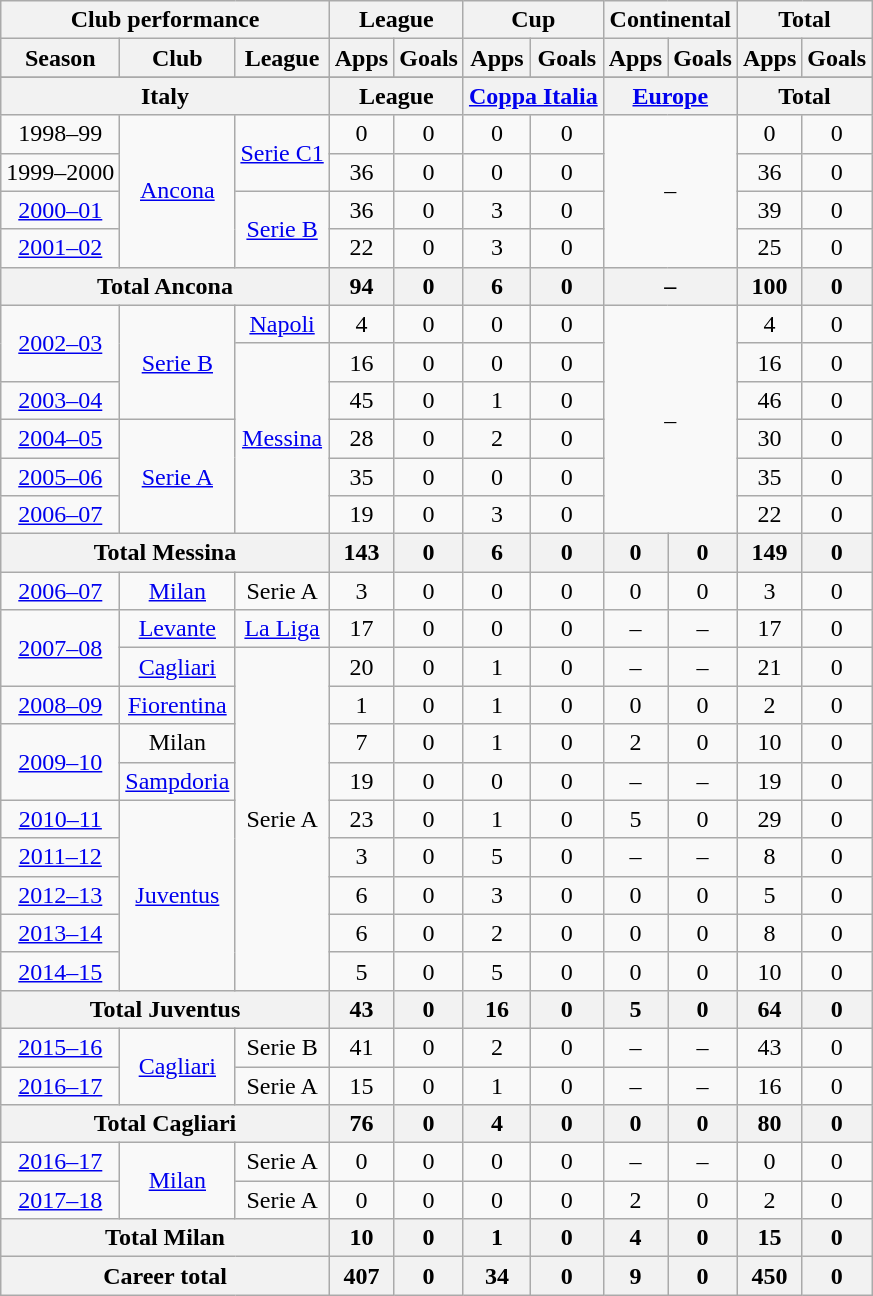<table class="wikitable" style="text-align:center">
<tr>
<th colspan=3>Club performance</th>
<th colspan=2>League</th>
<th colspan=2>Cup</th>
<th colspan=2>Continental</th>
<th colspan=2>Total</th>
</tr>
<tr>
<th>Season</th>
<th>Club</th>
<th>League</th>
<th>Apps</th>
<th>Goals</th>
<th>Apps</th>
<th>Goals</th>
<th>Apps</th>
<th>Goals</th>
<th>Apps</th>
<th>Goals</th>
</tr>
<tr>
</tr>
<tr>
<th colspan=3>Italy</th>
<th colspan=2>League</th>
<th colspan=2><a href='#'>Coppa Italia</a></th>
<th colspan=2><a href='#'>Europe</a></th>
<th colspan=2>Total</th>
</tr>
<tr>
<td>1998–99</td>
<td rowspan="4"><a href='#'>Ancona</a></td>
<td rowspan=2><a href='#'>Serie C1</a></td>
<td>0</td>
<td>0</td>
<td>0</td>
<td>0</td>
<td rowspan="4" colspan="2">–</td>
<td>0</td>
<td>0</td>
</tr>
<tr>
<td>1999–2000</td>
<td>36</td>
<td>0</td>
<td>0</td>
<td>0</td>
<td>36</td>
<td>0</td>
</tr>
<tr>
<td><a href='#'>2000–01</a></td>
<td rowspan=2><a href='#'>Serie B</a></td>
<td>36</td>
<td>0</td>
<td>3</td>
<td>0</td>
<td>39</td>
<td>0</td>
</tr>
<tr>
<td><a href='#'>2001–02</a></td>
<td>22</td>
<td>0</td>
<td>3</td>
<td>0</td>
<td>25</td>
<td>0</td>
</tr>
<tr>
<th colspan="3">Total Ancona</th>
<th>94</th>
<th>0</th>
<th>6</th>
<th>0</th>
<th colspan="2">–</th>
<th>100</th>
<th>0</th>
</tr>
<tr>
<td rowspan="2"><a href='#'>2002–03</a></td>
<td rowspan=3><a href='#'>Serie B</a></td>
<td><a href='#'>Napoli</a></td>
<td>4</td>
<td>0</td>
<td>0</td>
<td>0</td>
<td rowspan="6" colspan="2">–</td>
<td>4</td>
<td>0</td>
</tr>
<tr>
<td rowspan="5"><a href='#'>Messina</a></td>
<td>16</td>
<td>0</td>
<td>0</td>
<td>0</td>
<td>16</td>
<td>0</td>
</tr>
<tr>
<td><a href='#'>2003–04</a></td>
<td>45</td>
<td>0</td>
<td>1</td>
<td>0</td>
<td>46</td>
<td>0</td>
</tr>
<tr>
<td><a href='#'>2004–05</a></td>
<td rowspan="3"><a href='#'>Serie A</a></td>
<td>28</td>
<td>0</td>
<td>2</td>
<td>0</td>
<td>30</td>
<td>0</td>
</tr>
<tr>
<td><a href='#'>2005–06</a></td>
<td>35</td>
<td>0</td>
<td>0</td>
<td>0</td>
<td>35</td>
<td>0</td>
</tr>
<tr>
<td rowspan="1"><a href='#'>2006–07</a></td>
<td>19</td>
<td>0</td>
<td>3</td>
<td>0</td>
<td>22</td>
<td>0</td>
</tr>
<tr>
<th colspan="3">Total Messina</th>
<th>143</th>
<th>0</th>
<th>6</th>
<th>0</th>
<th>0</th>
<th>0</th>
<th>149</th>
<th>0</th>
</tr>
<tr>
<td rowspan="1"><a href='#'>2006–07</a></td>
<td><a href='#'>Milan</a></td>
<td rowspan="1">Serie A</td>
<td>3</td>
<td>0</td>
<td>0</td>
<td>0</td>
<td>0</td>
<td>0</td>
<td>3</td>
<td>0</td>
</tr>
<tr>
<td rowspan="2"><a href='#'>2007–08</a></td>
<td><a href='#'>Levante</a></td>
<td rowspan="1"><a href='#'>La Liga</a></td>
<td>17</td>
<td>0</td>
<td>0</td>
<td>0</td>
<td>–</td>
<td>–</td>
<td>17</td>
<td>0</td>
</tr>
<tr>
<td><a href='#'>Cagliari</a></td>
<td rowspan="9">Serie A</td>
<td>20</td>
<td>0</td>
<td>1</td>
<td>0</td>
<td>–</td>
<td>–</td>
<td>21</td>
<td>0</td>
</tr>
<tr>
<td><a href='#'>2008–09</a></td>
<td><a href='#'>Fiorentina</a></td>
<td>1</td>
<td>0</td>
<td>1</td>
<td>0</td>
<td>0</td>
<td>0</td>
<td>2</td>
<td>0</td>
</tr>
<tr>
<td rowspan="2"><a href='#'>2009–10</a></td>
<td>Milan</td>
<td>7</td>
<td>0</td>
<td>1</td>
<td>0</td>
<td>2</td>
<td>0</td>
<td>10</td>
<td>0</td>
</tr>
<tr>
<td><a href='#'>Sampdoria</a></td>
<td>19</td>
<td>0</td>
<td>0</td>
<td>0</td>
<td>–</td>
<td>–</td>
<td>19</td>
<td>0</td>
</tr>
<tr>
<td><a href='#'>2010–11</a></td>
<td rowspan="5"><a href='#'>Juventus</a></td>
<td>23</td>
<td>0</td>
<td>1</td>
<td>0</td>
<td>5</td>
<td>0</td>
<td>29</td>
<td>0</td>
</tr>
<tr>
<td><a href='#'>2011–12</a></td>
<td>3</td>
<td>0</td>
<td>5</td>
<td>0</td>
<td>–</td>
<td>–</td>
<td>8</td>
<td>0</td>
</tr>
<tr>
<td><a href='#'>2012–13</a></td>
<td>6</td>
<td>0</td>
<td>3</td>
<td>0</td>
<td>0</td>
<td>0</td>
<td>5</td>
<td>0</td>
</tr>
<tr>
<td><a href='#'>2013–14</a></td>
<td>6</td>
<td>0</td>
<td>2</td>
<td>0</td>
<td>0</td>
<td>0</td>
<td>8</td>
<td>0</td>
</tr>
<tr>
<td><a href='#'>2014–15</a></td>
<td>5</td>
<td>0</td>
<td>5</td>
<td>0</td>
<td>0</td>
<td>0</td>
<td>10</td>
<td>0</td>
</tr>
<tr>
<th colspan="3">Total Juventus</th>
<th>43</th>
<th>0</th>
<th>16</th>
<th>0</th>
<th>5</th>
<th>0</th>
<th>64</th>
<th>0</th>
</tr>
<tr>
<td><a href='#'>2015–16</a></td>
<td rowspan="2"><a href='#'>Cagliari</a></td>
<td rowspan=1>Serie B</td>
<td>41</td>
<td>0</td>
<td>2</td>
<td>0</td>
<td>–</td>
<td>–</td>
<td>43</td>
<td>0</td>
</tr>
<tr>
<td><a href='#'>2016–17</a></td>
<td rowspan=1>Serie A</td>
<td>15</td>
<td>0</td>
<td>1</td>
<td>0</td>
<td>–</td>
<td>–</td>
<td>16</td>
<td>0</td>
</tr>
<tr>
<th colspan="3">Total Cagliari</th>
<th>76</th>
<th>0</th>
<th>4</th>
<th>0</th>
<th>0</th>
<th>0</th>
<th>80</th>
<th>0</th>
</tr>
<tr>
<td><a href='#'>2016–17</a></td>
<td rowspan=2><a href='#'>Milan</a></td>
<td>Serie A</td>
<td>0</td>
<td>0</td>
<td>0</td>
<td>0</td>
<td>–</td>
<td>–</td>
<td>0</td>
<td>0</td>
</tr>
<tr>
<td><a href='#'>2017–18</a></td>
<td>Serie A</td>
<td>0</td>
<td>0</td>
<td>0</td>
<td>0</td>
<td>2</td>
<td>0</td>
<td>2</td>
<td>0</td>
</tr>
<tr>
<th colspan="3">Total Milan</th>
<th>10</th>
<th>0</th>
<th>1</th>
<th>0</th>
<th>4</th>
<th>0</th>
<th>15</th>
<th>0</th>
</tr>
<tr>
<th colspan=3>Career total</th>
<th>407</th>
<th>0</th>
<th>34</th>
<th>0</th>
<th>9</th>
<th>0</th>
<th>450</th>
<th>0</th>
</tr>
</table>
